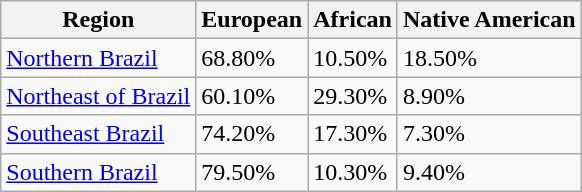<table class="wikitable">
<tr>
<th><strong>Region</strong></th>
<th><strong>European</strong></th>
<th><strong>African</strong></th>
<th><strong>Native American</strong></th>
</tr>
<tr>
<td><a href='#'>Northern Brazil</a></td>
<td>68.80%</td>
<td>10.50%</td>
<td>18.50%</td>
</tr>
<tr>
<td><a href='#'>Northeast of Brazil</a></td>
<td>60.10%</td>
<td>29.30%</td>
<td>8.90%</td>
</tr>
<tr>
<td><a href='#'>Southeast Brazil</a></td>
<td>74.20%</td>
<td>17.30%</td>
<td>7.30%</td>
</tr>
<tr>
<td><a href='#'>Southern Brazil</a></td>
<td>79.50%</td>
<td>10.30%</td>
<td>9.40%</td>
</tr>
</table>
